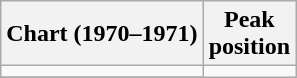<table class="wikitable sortable plainrowheaders">
<tr>
<th>Chart (1970–1971)</th>
<th>Peak<br>position</th>
</tr>
<tr>
<td></td>
</tr>
<tr>
</tr>
<tr>
</tr>
<tr>
</tr>
</table>
